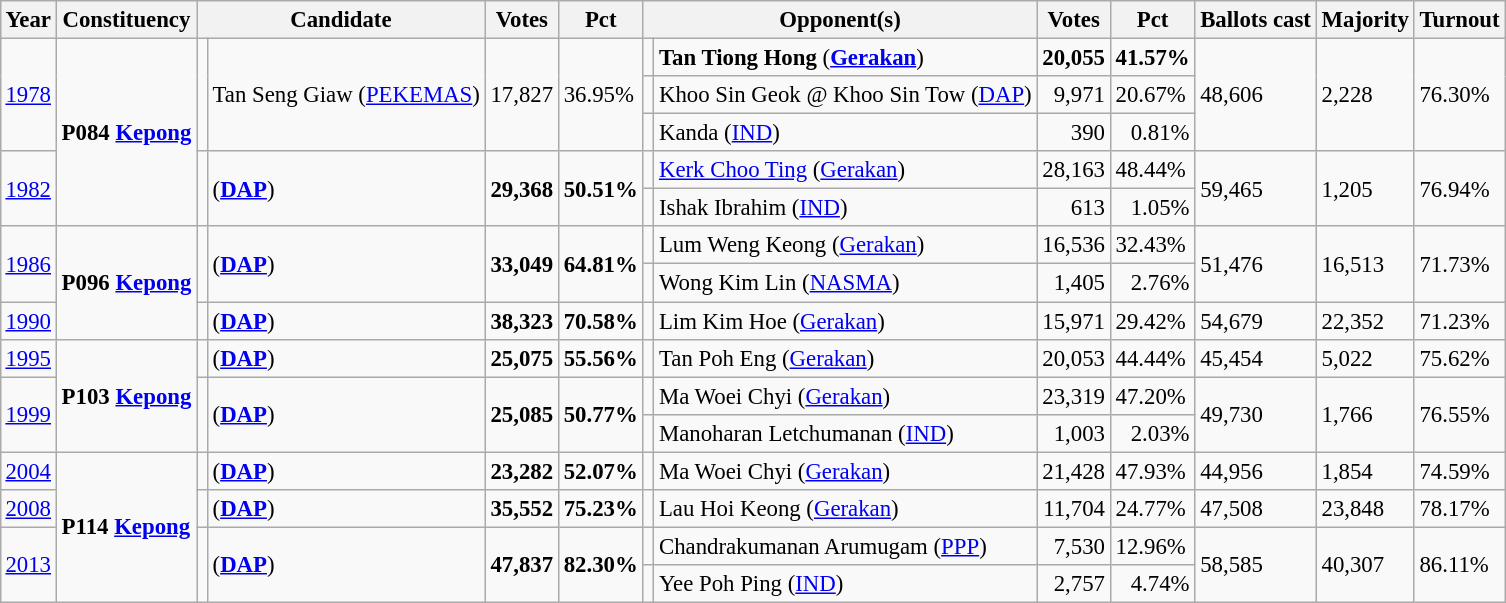<table class="wikitable" style="margin:0.5em ; font-size:95%">
<tr>
<th>Year</th>
<th>Constituency</th>
<th colspan=2>Candidate</th>
<th>Votes</th>
<th>Pct</th>
<th colspan=2>Opponent(s)</th>
<th>Votes</th>
<th>Pct</th>
<th>Ballots cast</th>
<th>Majority</th>
<th>Turnout</th>
</tr>
<tr>
<td rowspan=3><a href='#'>1978</a></td>
<td rowspan=5><strong>P084 <a href='#'>Kepong</a></strong></td>
<td rowspan=3 ></td>
<td rowspan=3>Tan Seng Giaw (<a href='#'>PEKEMAS</a>)</td>
<td rowspan=3 align=right>17,827</td>
<td rowspan=3>36.95%</td>
<td></td>
<td><strong>Tan Tiong Hong</strong> (<a href='#'><strong>Gerakan</strong></a>)</td>
<td align=right><strong>20,055</strong></td>
<td><strong>41.57%</strong></td>
<td rowspan=3>48,606</td>
<td rowspan=3>2,228</td>
<td rowspan=3>76.30%</td>
</tr>
<tr>
<td></td>
<td>Khoo Sin Geok @ Khoo Sin Tow (<a href='#'>DAP</a>)</td>
<td align=right>9,971</td>
<td>20.67%</td>
</tr>
<tr>
<td></td>
<td>Kanda (<a href='#'>IND</a>)</td>
<td align=right>390</td>
<td align=right>0.81%</td>
</tr>
<tr>
<td rowspan=2><a href='#'>1982</a></td>
<td rowspan=2 ></td>
<td rowspan=2> (<a href='#'><strong>DAP</strong></a>)</td>
<td rowspan=2 align=right><strong>29,368</strong></td>
<td rowspan=2><strong>50.51%</strong></td>
<td></td>
<td><a href='#'>Kerk Choo Ting</a> (<a href='#'>Gerakan</a>)</td>
<td align=right>28,163</td>
<td>48.44%</td>
<td rowspan=2>59,465</td>
<td rowspan=2>1,205</td>
<td rowspan=2>76.94%</td>
</tr>
<tr>
<td></td>
<td>Ishak Ibrahim (<a href='#'>IND</a>)</td>
<td align=right>613</td>
<td align=right>1.05%</td>
</tr>
<tr>
<td rowspan=2><a href='#'>1986</a></td>
<td rowspan=3><strong>P096 <a href='#'>Kepong</a></strong></td>
<td rowspan=2 ></td>
<td rowspan=2> (<a href='#'><strong>DAP</strong></a>)</td>
<td rowspan=2 align=right><strong>33,049</strong></td>
<td rowspan=2><strong>64.81%</strong></td>
<td></td>
<td>Lum Weng Keong (<a href='#'>Gerakan</a>)</td>
<td align=right>16,536</td>
<td>32.43%</td>
<td rowspan=2>51,476</td>
<td rowspan=2>16,513</td>
<td rowspan=2>71.73%</td>
</tr>
<tr>
<td bgcolor=></td>
<td>Wong Kim Lin (<a href='#'>NASMA</a>)</td>
<td align=right>1,405</td>
<td align=right>2.76%</td>
</tr>
<tr>
<td><a href='#'>1990</a></td>
<td></td>
<td> (<a href='#'><strong>DAP</strong></a>)</td>
<td align=right><strong>38,323</strong></td>
<td><strong>70.58%</strong></td>
<td></td>
<td>Lim Kim Hoe (<a href='#'>Gerakan</a>)</td>
<td align=right>15,971</td>
<td>29.42%</td>
<td>54,679</td>
<td>22,352</td>
<td>71.23%</td>
</tr>
<tr>
<td><a href='#'>1995</a></td>
<td rowspan=3><strong>P103 <a href='#'>Kepong</a></strong></td>
<td></td>
<td> (<a href='#'><strong>DAP</strong></a>)</td>
<td align=right><strong>25,075</strong></td>
<td><strong>55.56%</strong></td>
<td></td>
<td>Tan Poh Eng (<a href='#'>Gerakan</a>)</td>
<td align=right>20,053</td>
<td>44.44%</td>
<td>45,454</td>
<td>5,022</td>
<td>75.62%</td>
</tr>
<tr>
<td rowspan=2><a href='#'>1999</a></td>
<td rowspan=2 ></td>
<td rowspan=2> (<a href='#'><strong>DAP</strong></a>)</td>
<td rowspan=2 align=right><strong>25,085</strong></td>
<td rowspan=2><strong>50.77%</strong></td>
<td></td>
<td>Ma Woei Chyi (<a href='#'>Gerakan</a>)</td>
<td align=right>23,319</td>
<td>47.20%</td>
<td rowspan=2>49,730</td>
<td rowspan=2>1,766</td>
<td rowspan=2>76.55%</td>
</tr>
<tr>
<td></td>
<td>Manoharan Letchumanan (<a href='#'>IND</a>)</td>
<td align=right>1,003</td>
<td align=right>2.03%</td>
</tr>
<tr>
<td><a href='#'>2004</a></td>
<td rowspan=4><strong>P114 <a href='#'>Kepong</a></strong></td>
<td></td>
<td> (<a href='#'><strong>DAP</strong></a>)</td>
<td align=right><strong>23,282</strong></td>
<td><strong>52.07%</strong></td>
<td></td>
<td>Ma Woei Chyi (<a href='#'>Gerakan</a>)</td>
<td align=right>21,428</td>
<td>47.93%</td>
<td>44,956</td>
<td>1,854</td>
<td>74.59%</td>
</tr>
<tr>
<td><a href='#'>2008</a></td>
<td></td>
<td> (<a href='#'><strong>DAP</strong></a>)</td>
<td align=right><strong>35,552</strong></td>
<td><strong>75.23%</strong></td>
<td></td>
<td>Lau Hoi Keong (<a href='#'>Gerakan</a>)</td>
<td align=right>11,704</td>
<td>24.77%</td>
<td>47,508</td>
<td>23,848</td>
<td>78.17%</td>
</tr>
<tr>
<td rowspan=2><a href='#'>2013</a></td>
<td rowspan=2 ></td>
<td rowspan=2> (<a href='#'><strong>DAP</strong></a>)</td>
<td rowspan=2 align=right><strong>47,837</strong></td>
<td rowspan=2><strong>82.30%</strong></td>
<td></td>
<td>Chandrakumanan Arumugam (<a href='#'>PPP</a>)</td>
<td align=right>7,530</td>
<td>12.96%</td>
<td rowspan=2>58,585</td>
<td rowspan=2>40,307</td>
<td rowspan=2>86.11%</td>
</tr>
<tr>
<td></td>
<td>Yee Poh Ping (<a href='#'>IND</a>)</td>
<td align=right>2,757</td>
<td align=right>4.74%</td>
</tr>
</table>
